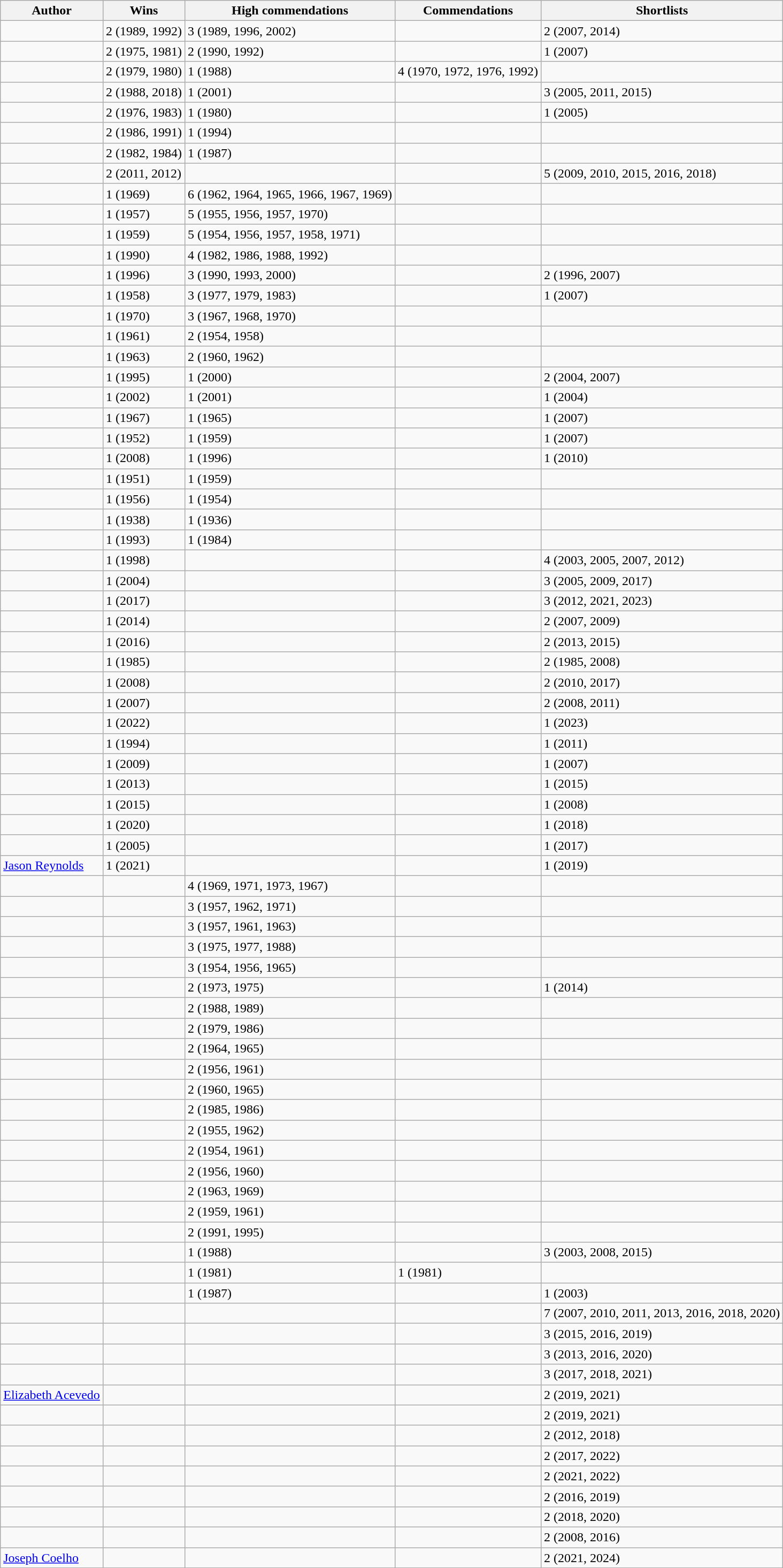<table class="wikitable sortable mw-collapsible">
<tr>
<th>Author</th>
<th>Wins</th>
<th>High commendations</th>
<th>Commendations</th>
<th>Shortlists</th>
</tr>
<tr>
<td></td>
<td>2 (1989, 1992)</td>
<td>3 (1989, 1996, 2002)</td>
<td></td>
<td>2 (2007, 2014)</td>
</tr>
<tr>
<td></td>
<td>2 (1975, 1981)</td>
<td>2 (1990, 1992)</td>
<td></td>
<td>1 (2007)</td>
</tr>
<tr>
<td></td>
<td>2 (1979, 1980)</td>
<td>1 (1988)</td>
<td>4 (1970, 1972, 1976, 1992)</td>
<td></td>
</tr>
<tr>
<td></td>
<td>2 (1988, 2018)</td>
<td>1 (2001)</td>
<td></td>
<td>3 (2005, 2011, 2015)</td>
</tr>
<tr>
<td></td>
<td>2 (1976, 1983)</td>
<td>1 (1980)</td>
<td></td>
<td>1 (2005)</td>
</tr>
<tr>
<td></td>
<td>2 (1986, 1991)</td>
<td>1 (1994)</td>
<td></td>
<td></td>
</tr>
<tr>
<td></td>
<td>2 (1982, 1984)</td>
<td>1 (1987)</td>
<td></td>
<td></td>
</tr>
<tr>
<td></td>
<td>2 (2011, 2012)</td>
<td></td>
<td></td>
<td>5 (2009, 2010, 2015, 2016, 2018)</td>
</tr>
<tr>
<td></td>
<td>1 (1969)</td>
<td>6 (1962, 1964, 1965, 1966, 1967, 1969)</td>
<td></td>
<td></td>
</tr>
<tr>
<td></td>
<td>1 (1957)</td>
<td>5 (1955, 1956, 1957, 1970)</td>
<td></td>
<td></td>
</tr>
<tr>
<td></td>
<td>1 (1959)</td>
<td>5 (1954, 1956, 1957, 1958, 1971)</td>
<td></td>
<td></td>
</tr>
<tr>
<td></td>
<td>1 (1990)</td>
<td>4 (1982, 1986, 1988, 1992)</td>
<td></td>
<td></td>
</tr>
<tr>
<td></td>
<td>1 (1996)</td>
<td>3 (1990, 1993, 2000)</td>
<td></td>
<td>2 (1996, 2007)</td>
</tr>
<tr>
<td></td>
<td>1 (1958)</td>
<td>3 (1977, 1979, 1983)</td>
<td></td>
<td>1 (2007)</td>
</tr>
<tr>
<td></td>
<td>1 (1970)</td>
<td>3 (1967, 1968, 1970)</td>
<td></td>
<td></td>
</tr>
<tr>
<td></td>
<td>1 (1961)</td>
<td>2 (1954, 1958)</td>
<td></td>
<td></td>
</tr>
<tr>
<td></td>
<td>1 (1963)</td>
<td>2 (1960, 1962)</td>
<td></td>
<td></td>
</tr>
<tr>
<td></td>
<td>1 (1995)</td>
<td>1 (2000)</td>
<td></td>
<td>2 (2004, 2007)<strong></strong></td>
</tr>
<tr>
<td></td>
<td>1 (2002)</td>
<td>1 (2001)</td>
<td></td>
<td>1 (2004)</td>
</tr>
<tr>
<td></td>
<td>1 (1967)</td>
<td>1 (1965)</td>
<td></td>
<td>1 (2007)</td>
</tr>
<tr>
<td></td>
<td>1 (1952)</td>
<td>1 (1959)</td>
<td></td>
<td>1 (2007)</td>
</tr>
<tr>
<td></td>
<td>1 (2008)</td>
<td>1 (1996)</td>
<td></td>
<td>1 (2010)</td>
</tr>
<tr>
<td></td>
<td>1 (1951)</td>
<td>1 (1959)</td>
<td></td>
<td></td>
</tr>
<tr>
<td></td>
<td>1 (1956)</td>
<td>1 (1954)</td>
<td></td>
<td></td>
</tr>
<tr>
<td></td>
<td>1 (1938)</td>
<td>1 (1936)</td>
<td></td>
<td></td>
</tr>
<tr>
<td></td>
<td>1 (1993)</td>
<td>1 (1984)</td>
<td></td>
<td></td>
</tr>
<tr>
<td></td>
<td>1 (1998)</td>
<td></td>
<td></td>
<td>4 (2003, 2005, 2007, 2012)</td>
</tr>
<tr>
<td></td>
<td>1 (2004)</td>
<td></td>
<td></td>
<td>3 (2005, 2009, 2017)</td>
</tr>
<tr>
<td></td>
<td>1 (2017)</td>
<td></td>
<td></td>
<td>3 (2012, 2021, 2023)</td>
</tr>
<tr>
<td></td>
<td>1 (2014)</td>
<td></td>
<td></td>
<td>2 (2007, 2009)</td>
</tr>
<tr>
<td></td>
<td>1 (2016)</td>
<td></td>
<td></td>
<td>2 (2013, 2015)</td>
</tr>
<tr>
<td></td>
<td>1 (1985)</td>
<td></td>
<td></td>
<td>2 (1985, 2008)</td>
</tr>
<tr>
<td></td>
<td>1 (2008)</td>
<td></td>
<td></td>
<td>2 (2010, 2017)</td>
</tr>
<tr>
<td></td>
<td>1 (2007)</td>
<td></td>
<td></td>
<td>2 (2008, 2011)</td>
</tr>
<tr>
<td></td>
<td>1 (2022)</td>
<td></td>
<td></td>
<td>1 (2023)</td>
</tr>
<tr>
<td></td>
<td>1 (1994)</td>
<td></td>
<td></td>
<td>1 (2011)</td>
</tr>
<tr>
<td></td>
<td>1 (2009)</td>
<td></td>
<td></td>
<td>1 (2007)</td>
</tr>
<tr>
<td></td>
<td>1 (2013)</td>
<td></td>
<td></td>
<td>1 (2015)</td>
</tr>
<tr>
<td></td>
<td>1 (2015)</td>
<td></td>
<td></td>
<td>1 (2008)</td>
</tr>
<tr>
<td></td>
<td>1 (2020)</td>
<td></td>
<td></td>
<td>1 (2018)</td>
</tr>
<tr>
<td></td>
<td>1 (2005)</td>
<td></td>
<td></td>
<td>1 (2017)</td>
</tr>
<tr>
<td><a href='#'>Jason Reynolds</a></td>
<td>1 (2021)</td>
<td></td>
<td></td>
<td>1 (2019)</td>
</tr>
<tr>
<td></td>
<td></td>
<td>4 (1969, 1971, 1973, 1967)</td>
<td></td>
<td></td>
</tr>
<tr>
<td></td>
<td></td>
<td>3 (1957, 1962, 1971)</td>
<td></td>
<td></td>
</tr>
<tr>
<td></td>
<td></td>
<td>3 (1957, 1961, 1963)</td>
<td></td>
<td></td>
</tr>
<tr>
<td></td>
<td></td>
<td>3 (1975, 1977, 1988)</td>
<td></td>
<td></td>
</tr>
<tr>
<td></td>
<td></td>
<td>3 (1954, 1956, 1965)</td>
<td></td>
<td></td>
</tr>
<tr>
<td></td>
<td></td>
<td>2 (1973, 1975)</td>
<td></td>
<td>1 (2014)</td>
</tr>
<tr>
<td></td>
<td></td>
<td>2 (1988, 1989)</td>
<td></td>
<td></td>
</tr>
<tr>
<td></td>
<td></td>
<td>2 (1979, 1986)</td>
<td></td>
<td></td>
</tr>
<tr>
<td></td>
<td></td>
<td>2 (1964, 1965)</td>
<td></td>
<td></td>
</tr>
<tr>
<td></td>
<td></td>
<td>2 (1956, 1961)</td>
<td></td>
<td></td>
</tr>
<tr>
<td></td>
<td></td>
<td>2 (1960, 1965)</td>
<td></td>
<td></td>
</tr>
<tr>
<td></td>
<td></td>
<td>2 (1985, 1986)</td>
<td></td>
<td></td>
</tr>
<tr>
<td></td>
<td></td>
<td>2 (1955, 1962)</td>
<td></td>
<td></td>
</tr>
<tr>
<td></td>
<td></td>
<td>2 (1954, 1961)</td>
<td></td>
<td></td>
</tr>
<tr>
<td></td>
<td></td>
<td>2 (1956, 1960)</td>
<td></td>
<td></td>
</tr>
<tr>
<td></td>
<td></td>
<td>2 (1963, 1969)</td>
<td></td>
<td></td>
</tr>
<tr>
<td></td>
<td></td>
<td>2 (1959, 1961)</td>
<td></td>
<td></td>
</tr>
<tr>
<td></td>
<td></td>
<td>2 (1991, 1995)</td>
<td></td>
<td></td>
</tr>
<tr>
<td></td>
<td></td>
<td>1 (1988)</td>
<td></td>
<td>3 (2003, 2008, 2015)</td>
</tr>
<tr>
<td></td>
<td></td>
<td>1 (1981)</td>
<td>1 (1981)</td>
<td></td>
</tr>
<tr>
<td></td>
<td></td>
<td>1 (1987)</td>
<td></td>
<td>1 (2003)</td>
</tr>
<tr>
<td></td>
<td></td>
<td></td>
<td></td>
<td>7 (2007, 2010, 2011, 2013, 2016, 2018, 2020)</td>
</tr>
<tr>
<td></td>
<td></td>
<td></td>
<td></td>
<td>3 (2015, 2016, 2019)</td>
</tr>
<tr>
<td></td>
<td></td>
<td></td>
<td></td>
<td>3 (2013, 2016, 2020)</td>
</tr>
<tr>
<td></td>
<td></td>
<td></td>
<td></td>
<td>3 (2017, 2018, 2021)</td>
</tr>
<tr>
<td><a href='#'>Elizabeth Acevedo</a></td>
<td></td>
<td></td>
<td></td>
<td>2 (2019, 2021)</td>
</tr>
<tr>
<td></td>
<td></td>
<td></td>
<td></td>
<td>2 (2019, 2021)</td>
</tr>
<tr>
<td></td>
<td></td>
<td></td>
<td></td>
<td>2 (2012, 2018)</td>
</tr>
<tr>
<td></td>
<td></td>
<td></td>
<td></td>
<td>2 (2017, 2022)</td>
</tr>
<tr>
<td></td>
<td></td>
<td></td>
<td></td>
<td>2 (2021, 2022)</td>
</tr>
<tr>
<td></td>
<td></td>
<td></td>
<td></td>
<td>2 (2016, 2019)</td>
</tr>
<tr>
<td></td>
<td></td>
<td></td>
<td></td>
<td>2 (2018, 2020)</td>
</tr>
<tr>
<td></td>
<td></td>
<td></td>
<td></td>
<td>2 (2008, 2016)</td>
</tr>
<tr>
<td><a href='#'>Joseph Coelho</a></td>
<td></td>
<td></td>
<td></td>
<td>2 (2021, 2024)</td>
</tr>
</table>
